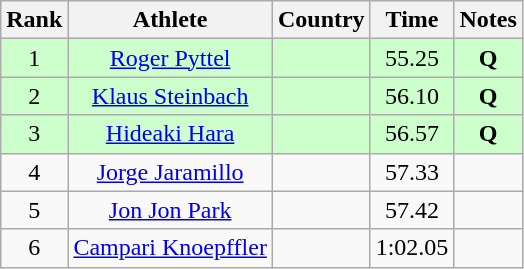<table class="wikitable sortable" style="text-align:center">
<tr>
<th>Rank</th>
<th>Athlete</th>
<th>Country</th>
<th>Time</th>
<th>Notes</th>
</tr>
<tr bgcolor=ccffcc>
<td>1</td>
<td><a href='#'>Roger Pyttel</a></td>
<td align=left></td>
<td>55.25</td>
<td><strong>Q </strong></td>
</tr>
<tr bgcolor=ccffcc>
<td>2</td>
<td><a href='#'>Klaus Steinbach</a></td>
<td align=left></td>
<td>56.10</td>
<td><strong>Q </strong></td>
</tr>
<tr bgcolor=ccffcc>
<td>3</td>
<td><a href='#'>Hideaki Hara</a></td>
<td align=left></td>
<td>56.57</td>
<td><strong>Q </strong></td>
</tr>
<tr>
<td>4</td>
<td><a href='#'>Jorge Jaramillo</a></td>
<td align=left></td>
<td>57.33</td>
<td><strong> </strong></td>
</tr>
<tr>
<td>5</td>
<td><a href='#'>Jon Jon Park</a></td>
<td align=left></td>
<td>57.42</td>
<td><strong> </strong></td>
</tr>
<tr>
<td>6</td>
<td><a href='#'>Campari Knoepffler</a></td>
<td align=left></td>
<td>1:02.05</td>
<td><strong> </strong></td>
</tr>
</table>
